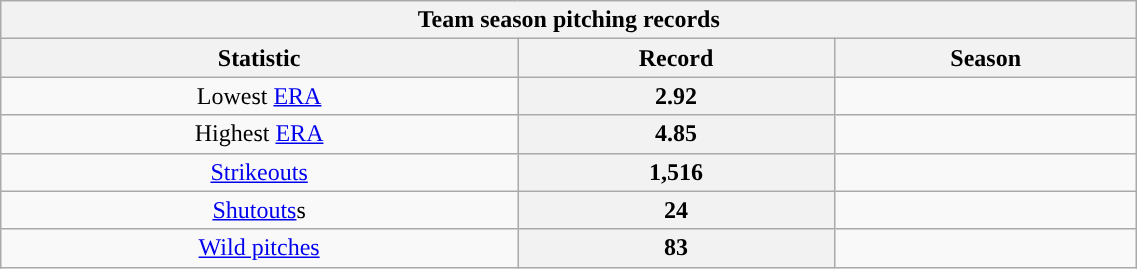<table class="wikitable sortable" style="text-align:center" width="60%">
<tr>
<th colspan=3>Team season pitching records</th>
</tr>
<tr>
<th scope="col">Statistic</th>
<th scope="col" class="unsortable">Record</th>
<th scope="col">Season</th>
</tr>
<tr>
<td>Lowest <a href='#'>ERA</a></td>
<th scope="row">2.92</th>
<td></td>
</tr>
<tr>
<td>Highest <a href='#'>ERA</a></td>
<th scope="row">4.85</th>
<td></td>
</tr>
<tr>
<td><a href='#'>Strikeouts</a></td>
<th scope="row">1,516</th>
<td></td>
</tr>
<tr>
<td><a href='#'>Shutouts</a>s</td>
<th scope="row">24</th>
<td></td>
</tr>
<tr>
<td><a href='#'>Wild pitches</a></td>
<th scope="row">83</th>
<td></td>
</tr>
</table>
